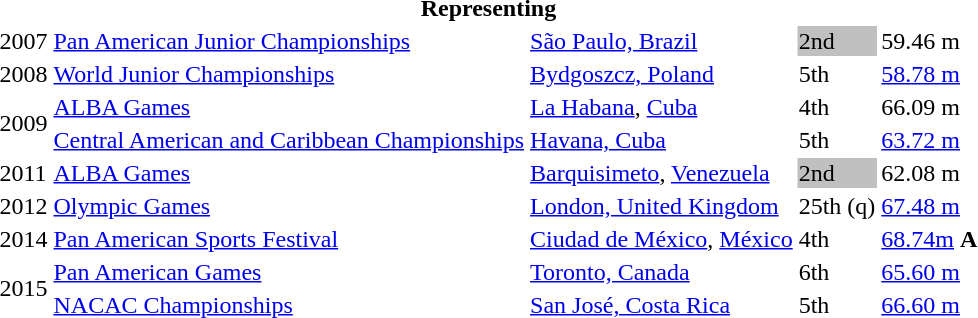<table>
<tr>
<th colspan="5">Representing </th>
</tr>
<tr>
<td>2007</td>
<td><a href='#'>Pan American Junior Championships</a></td>
<td><a href='#'>São Paulo, Brazil</a></td>
<td bgcolor=silver>2nd</td>
<td>59.46 m</td>
</tr>
<tr>
<td>2008</td>
<td><a href='#'>World Junior Championships</a></td>
<td><a href='#'>Bydgoszcz, Poland</a></td>
<td>5th</td>
<td><a href='#'>58.78 m</a></td>
</tr>
<tr>
<td rowspan=2>2009</td>
<td><a href='#'>ALBA Games</a></td>
<td><a href='#'>La Habana</a>, <a href='#'>Cuba</a></td>
<td>4th</td>
<td>66.09 m</td>
</tr>
<tr>
<td><a href='#'>Central American and Caribbean Championships</a></td>
<td><a href='#'>Havana, Cuba</a></td>
<td>5th</td>
<td><a href='#'>63.72 m</a></td>
</tr>
<tr>
<td>2011</td>
<td><a href='#'>ALBA Games</a></td>
<td><a href='#'>Barquisimeto</a>, <a href='#'>Venezuela</a></td>
<td bgcolor=silver>2nd</td>
<td>62.08 m</td>
</tr>
<tr>
<td>2012</td>
<td><a href='#'>Olympic Games</a></td>
<td><a href='#'>London, United Kingdom</a></td>
<td>25th (q)</td>
<td><a href='#'>67.48 m</a></td>
</tr>
<tr>
<td>2014</td>
<td><a href='#'>Pan American Sports Festival</a></td>
<td><a href='#'>Ciudad de México</a>, <a href='#'>México</a></td>
<td>4th</td>
<td><a href='#'>68.74m</a> <strong>A</strong></td>
</tr>
<tr>
<td rowspan=2>2015</td>
<td><a href='#'>Pan American Games</a></td>
<td><a href='#'>Toronto, Canada</a></td>
<td>6th</td>
<td><a href='#'>65.60 m</a></td>
</tr>
<tr>
<td><a href='#'>NACAC Championships</a></td>
<td><a href='#'>San José, Costa Rica</a></td>
<td>5th</td>
<td><a href='#'>66.60 m</a></td>
</tr>
</table>
